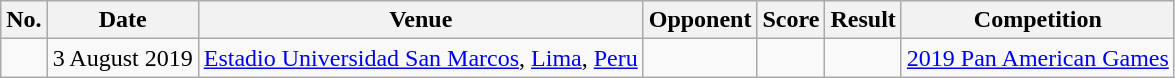<table class="wikitable">
<tr>
<th>No.</th>
<th>Date</th>
<th>Venue</th>
<th>Opponent</th>
<th>Score</th>
<th>Result</th>
<th>Competition</th>
</tr>
<tr>
<td></td>
<td>3 August 2019</td>
<td><a href='#'>Estadio Universidad San Marcos</a>, <a href='#'>Lima</a>, <a href='#'>Peru</a></td>
<td></td>
<td></td>
<td></td>
<td><a href='#'>2019 Pan American Games</a></td>
</tr>
</table>
